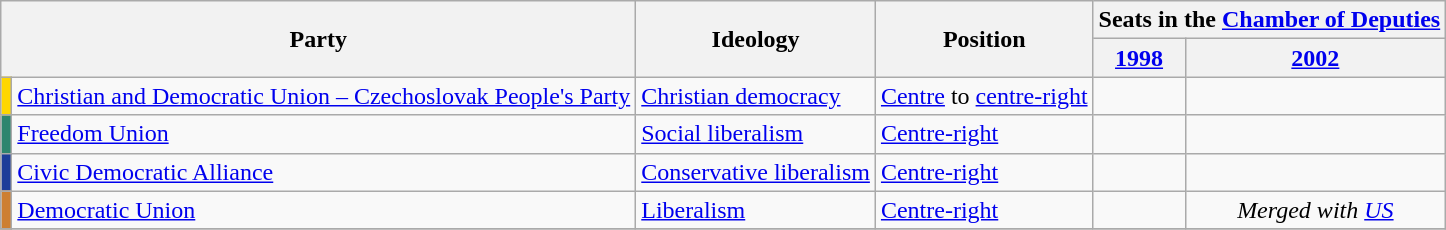<table class=wikitable style=text-align:left;>
<tr>
<th colspan=2 rowspan=2>Party</th>
<th rowspan=2>Ideology</th>
<th rowspan=2>Position</th>
<th align=center colspan=2>Seats in the <a href='#'>Chamber of Deputies</a></th>
</tr>
<tr>
<th><a href='#'>1998</a></th>
<th><a href='#'>2002</a></th>
</tr>
<tr>
<td bgcolor=#FFD700></td>
<td><a href='#'>Christian and Democratic Union – Czechoslovak People's Party</a></td>
<td><a href='#'>Christian democracy</a></td>
<td><a href='#'>Centre</a> to <a href='#'>centre-right</a></td>
<td></td>
<td></td>
</tr>
<tr>
<td bgcolor=#2E856E></td>
<td><a href='#'>Freedom Union</a></td>
<td><a href='#'>Social liberalism</a></td>
<td><a href='#'>Centre-right</a></td>
<td></td>
<td></td>
</tr>
<tr>
<td bgcolor=#1C3D99></td>
<td><a href='#'>Civic Democratic Alliance</a></td>
<td><a href='#'>Conservative liberalism</a></td>
<td><a href='#'>Centre-right</a></td>
<td></td>
<td></td>
</tr>
<tr>
<td bgcolor=#CD7F32></td>
<td><a href='#'>Democratic Union</a></td>
<td><a href='#'>Liberalism</a></td>
<td><a href='#'>Centre-right</a></td>
<td></td>
<td align=center><em>Merged with <a href='#'>US</a></em></td>
</tr>
<tr>
</tr>
</table>
